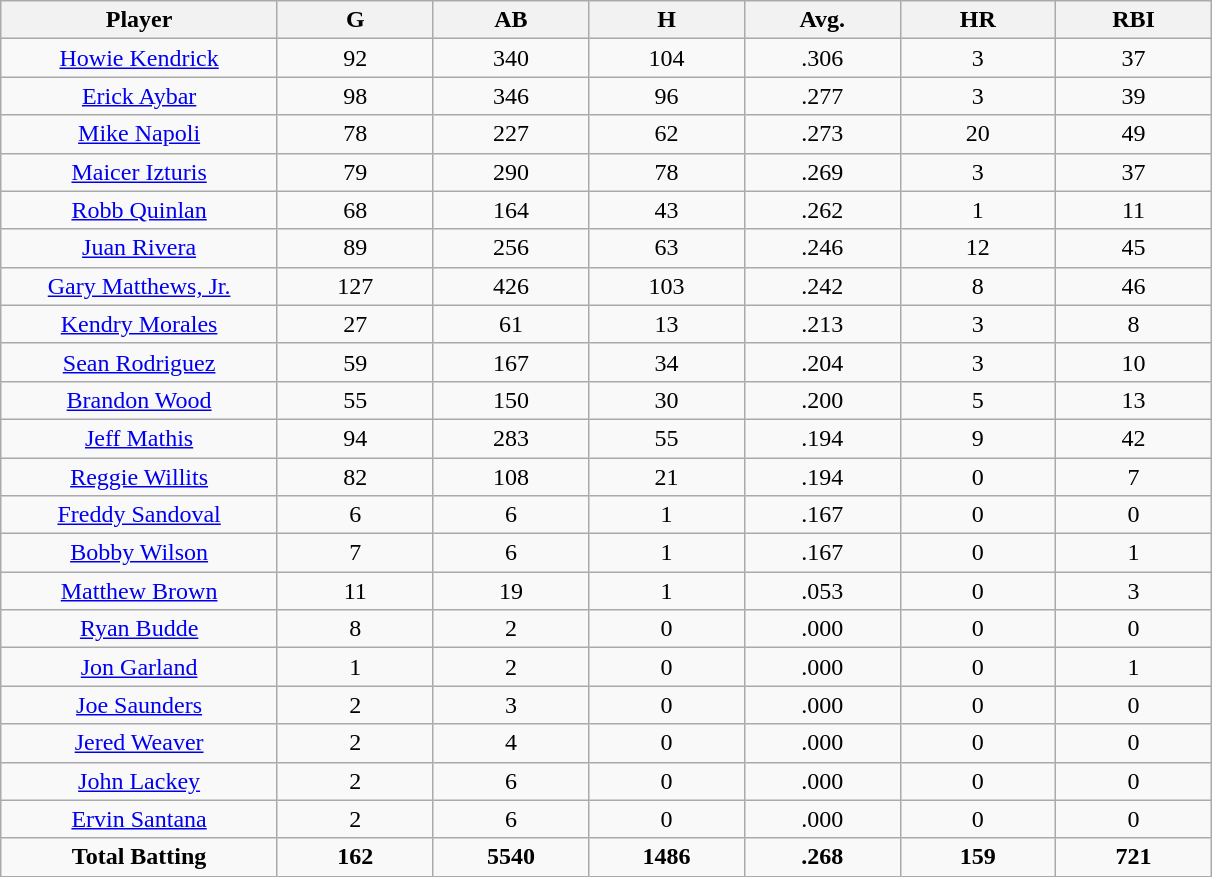<table class="wikitable sortable">
<tr>
<th bgcolor="#DDDDFF" width="16%">Player</th>
<th bgcolor="#DDDDFF" width="9%">G</th>
<th bgcolor="#DDDDFF" width="9%">AB</th>
<th bgcolor="#DDDDFF" width="9%">H</th>
<th bgcolor="#DDDDFF" width="9%">Avg.</th>
<th bgcolor="#DDDDFF" width="9%">HR</th>
<th bgcolor="#DDDDFF" width="9%">RBI</th>
</tr>
<tr align=center>
<td><a href='#'>Howie Kendrick</a></td>
<td>92</td>
<td>340</td>
<td>104</td>
<td>.306</td>
<td>3</td>
<td>37</td>
</tr>
<tr align=center>
<td><a href='#'>Erick Aybar</a></td>
<td>98</td>
<td>346</td>
<td>96</td>
<td>.277</td>
<td>3</td>
<td>39</td>
</tr>
<tr align=center>
<td><a href='#'>Mike Napoli</a></td>
<td>78</td>
<td>227</td>
<td>62</td>
<td>.273</td>
<td>20</td>
<td>49</td>
</tr>
<tr align=center>
<td><a href='#'>Maicer Izturis</a></td>
<td>79</td>
<td>290</td>
<td>78</td>
<td>.269</td>
<td>3</td>
<td>37</td>
</tr>
<tr align=center>
<td><a href='#'>Robb Quinlan</a></td>
<td>68</td>
<td>164</td>
<td>43</td>
<td>.262</td>
<td>1</td>
<td>11</td>
</tr>
<tr align=center>
<td><a href='#'>Juan Rivera</a></td>
<td>89</td>
<td>256</td>
<td>63</td>
<td>.246</td>
<td>12</td>
<td>45</td>
</tr>
<tr align=center>
<td><a href='#'>Gary Matthews, Jr.</a></td>
<td>127</td>
<td>426</td>
<td>103</td>
<td>.242</td>
<td>8</td>
<td>46</td>
</tr>
<tr align=center>
<td><a href='#'>Kendry Morales</a></td>
<td>27</td>
<td>61</td>
<td>13</td>
<td>.213</td>
<td>3</td>
<td>8</td>
</tr>
<tr align=center>
<td><a href='#'>Sean Rodriguez</a></td>
<td>59</td>
<td>167</td>
<td>34</td>
<td>.204</td>
<td>3</td>
<td>10</td>
</tr>
<tr align=center>
<td><a href='#'>Brandon Wood</a></td>
<td>55</td>
<td>150</td>
<td>30</td>
<td>.200</td>
<td>5</td>
<td>13</td>
</tr>
<tr align=center>
<td><a href='#'>Jeff Mathis</a></td>
<td>94</td>
<td>283</td>
<td>55</td>
<td>.194</td>
<td>9</td>
<td>42</td>
</tr>
<tr align=center>
<td><a href='#'>Reggie Willits</a></td>
<td>82</td>
<td>108</td>
<td>21</td>
<td>.194</td>
<td>0</td>
<td>7</td>
</tr>
<tr align=center>
<td><a href='#'>Freddy Sandoval</a></td>
<td>6</td>
<td>6</td>
<td>1</td>
<td>.167</td>
<td>0</td>
<td>0</td>
</tr>
<tr align=center>
<td><a href='#'>Bobby Wilson</a></td>
<td>7</td>
<td>6</td>
<td>1</td>
<td>.167</td>
<td>0</td>
<td>1</td>
</tr>
<tr align=center>
<td><a href='#'>Matthew Brown</a></td>
<td>11</td>
<td>19</td>
<td>1</td>
<td>.053</td>
<td>0</td>
<td>3</td>
</tr>
<tr align=center>
<td><a href='#'>Ryan Budde</a></td>
<td>8</td>
<td>2</td>
<td>0</td>
<td>.000</td>
<td>0</td>
<td>0</td>
</tr>
<tr align=center>
<td><a href='#'>Jon Garland</a></td>
<td>1</td>
<td>2</td>
<td>0</td>
<td>.000</td>
<td>0</td>
<td>1</td>
</tr>
<tr align=center>
<td><a href='#'>Joe Saunders</a></td>
<td>2</td>
<td>3</td>
<td>0</td>
<td>.000</td>
<td>0</td>
<td>0</td>
</tr>
<tr align=center>
<td><a href='#'>Jered Weaver</a></td>
<td>2</td>
<td>4</td>
<td>0</td>
<td>.000</td>
<td>0</td>
<td>0</td>
</tr>
<tr align=center>
<td><a href='#'>John Lackey</a></td>
<td>2</td>
<td>6</td>
<td>0</td>
<td>.000</td>
<td>0</td>
<td>0</td>
</tr>
<tr align=center>
<td><a href='#'>Ervin Santana</a></td>
<td>2</td>
<td>6</td>
<td>0</td>
<td>.000</td>
<td>0</td>
<td>0</td>
</tr>
<tr align=center>
<td><strong>Total Batting</strong></td>
<td><strong>162</strong></td>
<td><strong>5540</strong></td>
<td><strong>1486</strong></td>
<td><strong>.268</strong></td>
<td><strong>159</strong></td>
<td><strong>721</strong></td>
</tr>
</table>
